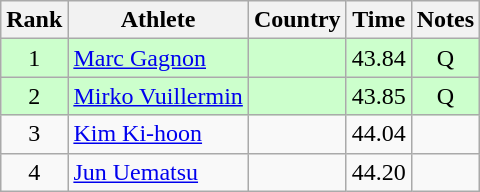<table class="wikitable" style="text-align:center">
<tr>
<th>Rank</th>
<th>Athlete</th>
<th>Country</th>
<th>Time</th>
<th>Notes</th>
</tr>
<tr bgcolor=ccffcc>
<td>1</td>
<td align=left><a href='#'>Marc Gagnon</a></td>
<td align=left></td>
<td>43.84</td>
<td>Q </td>
</tr>
<tr bgcolor=ccffcc>
<td>2</td>
<td align=left><a href='#'>Mirko Vuillermin</a></td>
<td align=left></td>
<td>43.85</td>
<td>Q</td>
</tr>
<tr>
<td>3</td>
<td align=left><a href='#'>Kim Ki-hoon</a></td>
<td align=left></td>
<td>44.04</td>
<td></td>
</tr>
<tr>
<td>4</td>
<td align=left><a href='#'>Jun Uematsu</a></td>
<td align=left></td>
<td>44.20</td>
<td></td>
</tr>
</table>
